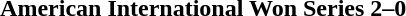<table class="noborder" style="text-align: center; border: none; width: 100%">
<tr>
<th width="97%"><strong>American International Won Series 2–0</strong></th>
<th width="3%"></th>
</tr>
</table>
